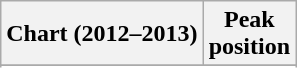<table class="wikitable sortable">
<tr>
<th>Chart (2012–2013)</th>
<th>Peak<br>position</th>
</tr>
<tr>
</tr>
<tr>
</tr>
<tr>
</tr>
<tr>
</tr>
<tr>
</tr>
</table>
